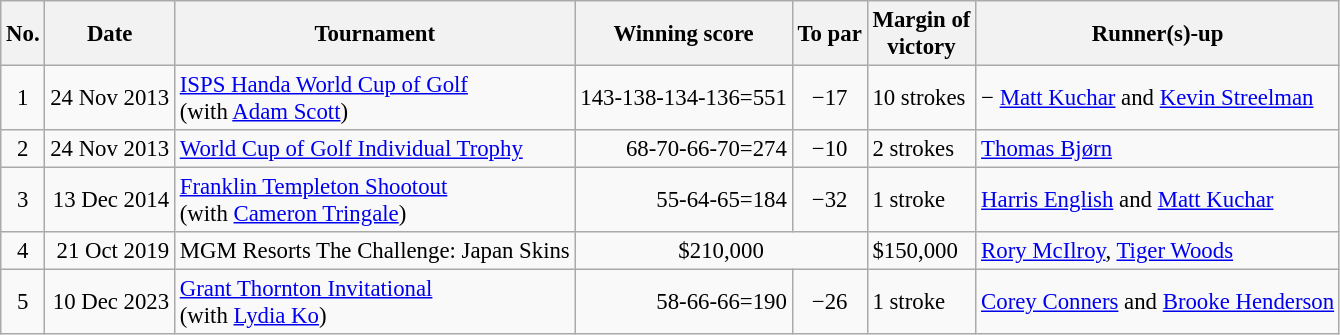<table class="wikitable" style="font-size:95%;">
<tr>
<th>No.</th>
<th>Date</th>
<th>Tournament</th>
<th>Winning score</th>
<th>To par</th>
<th>Margin of<br>victory</th>
<th>Runner(s)-up</th>
</tr>
<tr>
<td align=center>1</td>
<td align=right>24 Nov 2013</td>
<td><a href='#'>ISPS Handa World Cup of Golf</a><br>(with  <a href='#'>Adam Scott</a>)</td>
<td align=right>143-138-134-136=551</td>
<td align=center>−17</td>
<td>10 strokes</td>
<td> − <a href='#'>Matt Kuchar</a> and <a href='#'>Kevin Streelman</a></td>
</tr>
<tr>
<td align=center>2</td>
<td align=right>24 Nov 2013</td>
<td><a href='#'>World Cup of Golf Individual Trophy</a></td>
<td align=right>68-70-66-70=274</td>
<td align=center>−10</td>
<td>2 strokes</td>
<td> <a href='#'>Thomas Bjørn</a></td>
</tr>
<tr>
<td align=center>3</td>
<td align=right>13 Dec 2014</td>
<td><a href='#'>Franklin Templeton Shootout</a><br>(with  <a href='#'>Cameron Tringale</a>)</td>
<td align=right>55-64-65=184</td>
<td align=center>−32</td>
<td>1 stroke</td>
<td> <a href='#'>Harris English</a> and  <a href='#'>Matt Kuchar</a></td>
</tr>
<tr>
<td align=center>4</td>
<td align=right>21 Oct 2019</td>
<td>MGM Resorts The Challenge: Japan Skins</td>
<td colspan=2 align=center>$210,000</td>
<td>$150,000</td>
<td> <a href='#'>Rory McIlroy</a>,  <a href='#'>Tiger Woods</a></td>
</tr>
<tr>
<td align=center>5</td>
<td align=right>10 Dec 2023</td>
<td><a href='#'>Grant Thornton Invitational</a><br>(with  <a href='#'>Lydia Ko</a>)</td>
<td align=right>58-66-66=190</td>
<td align=center>−26</td>
<td>1 stroke</td>
<td> <a href='#'>Corey Conners</a> and  <a href='#'>Brooke Henderson</a></td>
</tr>
</table>
